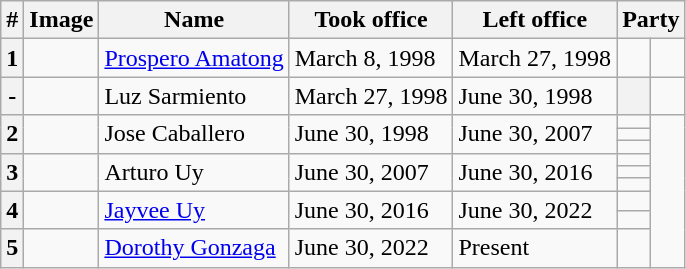<table class=wikitable>
<tr>
<th scope="col">#</th>
<th scope="col">Image</th>
<th scope="col">Name</th>
<th scope="col">Took office</th>
<th scope="col">Left office</th>
<th scope="col" colspan=2>Party</th>
</tr>
<tr>
<th scope="row">1</th>
<td></td>
<td><a href='#'>Prospero Amatong</a></td>
<td>March 8, 1998</td>
<td>March 27, 1998</td>
<td></td>
</tr>
<tr>
<th>-</th>
<td></td>
<td>Luz Sarmiento</td>
<td>March 27, 1998</td>
<td>June 30, 1998</td>
<th></th>
<td></td>
</tr>
<tr>
<th rowspan="3">2</th>
<td rowspan="3"></td>
<td rowspan="3">Jose Caballero</td>
<td rowspan="3">June 30, 1998</td>
<td rowspan="3">June 30, 2007</td>
<td></td>
</tr>
<tr>
<td></td>
</tr>
<tr>
<td></td>
</tr>
<tr>
<th scope="row" rowspan=3>3</th>
<td rowspan=3></td>
<td rowspan=3>Arturo Uy</td>
<td rowspan=3>June 30, 2007</td>
<td rowspan=3>June 30, 2016</td>
<td></td>
</tr>
<tr>
<td></td>
</tr>
<tr>
<td></td>
</tr>
<tr>
<th scope="row" rowspan=2>4</th>
<td rowspan=2></td>
<td rowspan=2><a href='#'>Jayvee Uy</a></td>
<td rowspan=2>June 30, 2016</td>
<td rowspan=2>June 30, 2022</td>
<td></td>
</tr>
<tr>
<td></td>
</tr>
<tr>
<th scope="row">5</th>
<td></td>
<td><a href='#'>Dorothy Gonzaga</a></td>
<td>June 30, 2022</td>
<td>Present</td>
<td></td>
</tr>
</table>
